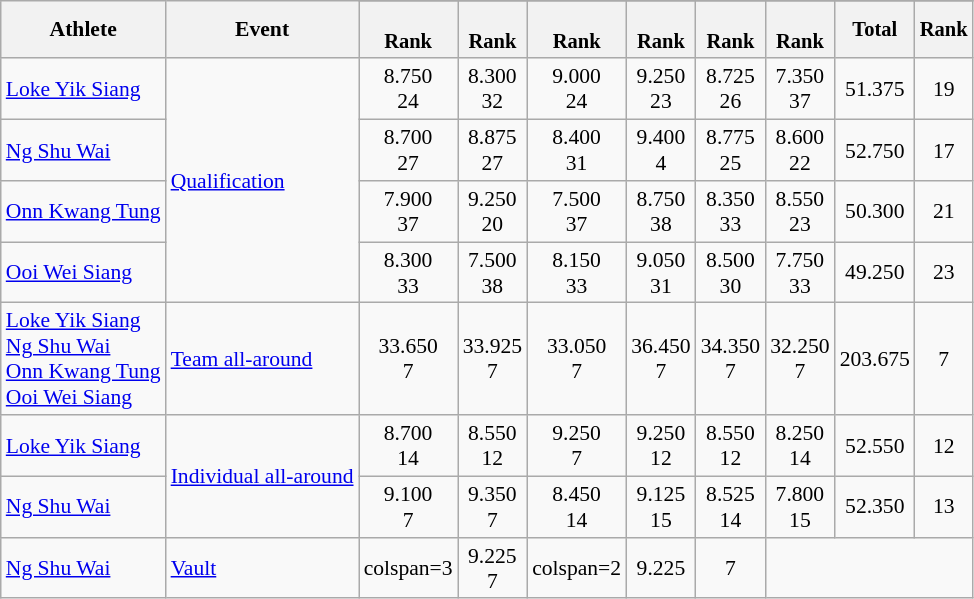<table class=wikitable style="font-size:90%">
<tr>
<th rowspan=2>Athlete</th>
<th rowspan=2>Event</th>
</tr>
<tr style="font-size:95%">
<th><br>Rank</th>
<th><br>Rank</th>
<th><br>Rank</th>
<th><br>Rank</th>
<th><br>Rank</th>
<th><br>Rank</th>
<th>Total</th>
<th>Rank</th>
</tr>
<tr align=center>
<td align=left><a href='#'>Loke Yik Siang</a></td>
<td align=left rowspan=4><a href='#'>Qualification</a></td>
<td>8.750<br>24</td>
<td>8.300<br>32</td>
<td>9.000<br>24</td>
<td>9.250<br>23</td>
<td>8.725<br>26</td>
<td>7.350<br>37</td>
<td>51.375</td>
<td>19 <strong></strong></td>
</tr>
<tr align=center>
<td align=left><a href='#'>Ng Shu Wai</a></td>
<td>8.700<br>27</td>
<td>8.875<br>27</td>
<td>8.400<br>31</td>
<td>9.400<br>4 <strong></strong></td>
<td>8.775<br>25</td>
<td>8.600<br>22</td>
<td>52.750</td>
<td>17 <strong></strong></td>
</tr>
<tr align=center>
<td align=left><a href='#'>Onn Kwang Tung</a></td>
<td>7.900<br>37</td>
<td>9.250<br>20</td>
<td>7.500<br>37</td>
<td>8.750<br>38</td>
<td>8.350<br>33</td>
<td>8.550<br>23</td>
<td>50.300</td>
<td>21</td>
</tr>
<tr align=center>
<td align=left><a href='#'>Ooi Wei Siang</a></td>
<td>8.300<br>33</td>
<td>7.500<br>38</td>
<td>8.150<br>33</td>
<td>9.050<br>31</td>
<td>8.500<br>30</td>
<td>7.750<br>33</td>
<td>49.250</td>
<td>23</td>
</tr>
<tr align=center>
<td align=left><a href='#'>Loke Yik Siang</a><br><a href='#'>Ng Shu Wai</a><br><a href='#'>Onn Kwang Tung</a><br><a href='#'>Ooi Wei Siang</a></td>
<td align=left><a href='#'>Team all-around</a></td>
<td>33.650<br>7</td>
<td>33.925<br>7</td>
<td>33.050<br>7</td>
<td>36.450<br>7</td>
<td>34.350<br>7</td>
<td>32.250<br>7</td>
<td>203.675</td>
<td>7</td>
</tr>
<tr align=center>
<td align=left><a href='#'>Loke Yik Siang</a></td>
<td align=left rowspan=2><a href='#'>Individual all-around</a></td>
<td>8.700<br>14</td>
<td>8.550<br>12</td>
<td>9.250<br>7</td>
<td>9.250<br>12</td>
<td>8.550<br>12</td>
<td>8.250<br>14</td>
<td>52.550</td>
<td>12</td>
</tr>
<tr align=center>
<td align=left><a href='#'>Ng Shu Wai</a></td>
<td>9.100<br>7</td>
<td>9.350<br>7</td>
<td>8.450<br>14</td>
<td>9.125<br>15</td>
<td>8.525<br>14</td>
<td>7.800<br>15</td>
<td>52.350</td>
<td>13</td>
</tr>
<tr align=center>
<td align=left><a href='#'>Ng Shu Wai</a></td>
<td align=left><a href='#'>Vault</a></td>
<td>colspan=3 </td>
<td>9.225<br>7</td>
<td>colspan=2 </td>
<td>9.225</td>
<td>7</td>
</tr>
</table>
